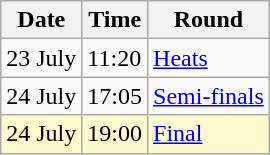<table class="wikitable">
<tr>
<th>Date</th>
<th>Time</th>
<th>Round</th>
</tr>
<tr>
<td>23 July</td>
<td>11:20</td>
<td><a href='#'>Heats</a></td>
</tr>
<tr>
<td>24 July</td>
<td>17:05</td>
<td><a href='#'>Semi-finals</a></td>
</tr>
<tr style=background:lemonchiffon>
<td>24 July</td>
<td>19:00</td>
<td><a href='#'>Final</a></td>
</tr>
</table>
